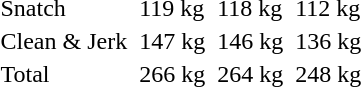<table>
<tr>
<td>Snatch</td>
<td></td>
<td>119 kg</td>
<td></td>
<td>118 kg</td>
<td></td>
<td>112 kg</td>
</tr>
<tr>
<td>Clean & Jerk</td>
<td></td>
<td>147 kg</td>
<td></td>
<td>146 kg</td>
<td></td>
<td>136 kg</td>
</tr>
<tr>
<td>Total</td>
<td></td>
<td>266 kg</td>
<td></td>
<td>264 kg</td>
<td></td>
<td>248 kg</td>
</tr>
</table>
